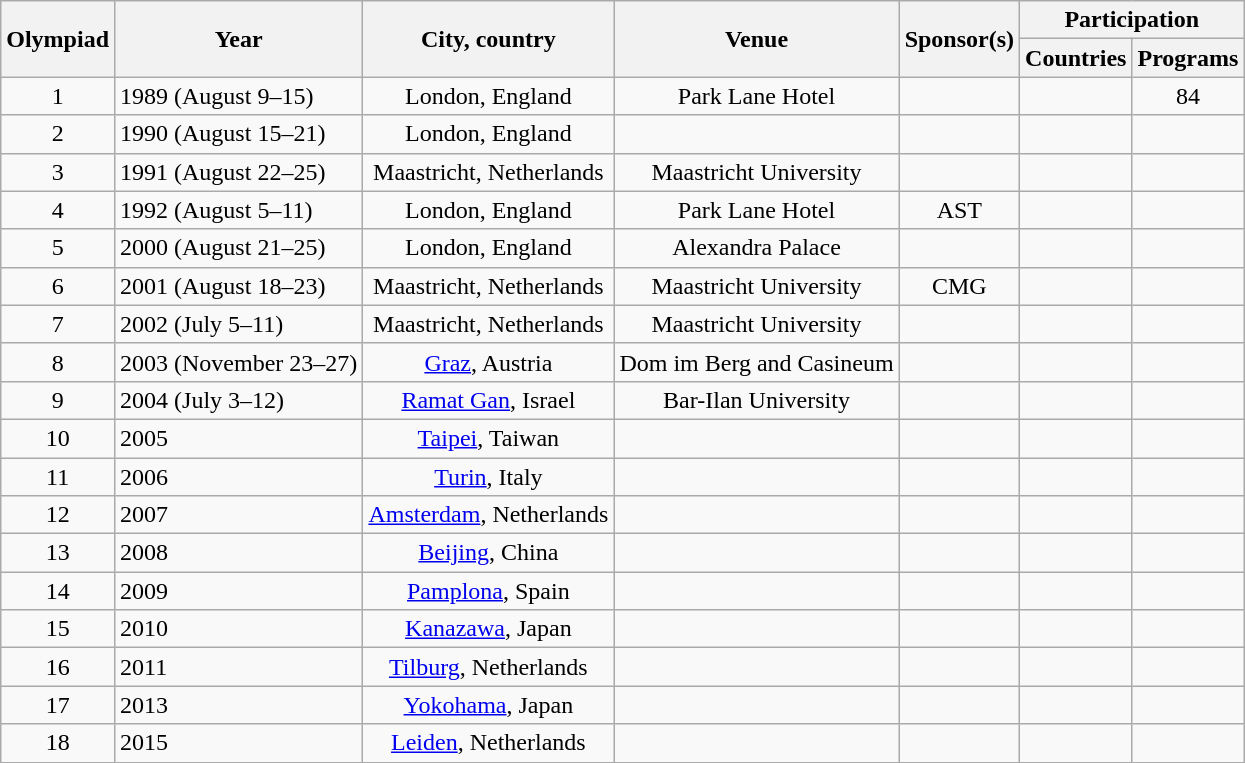<table class="wikitable floatright collapsible autocollapse">
<tr>
<th rowspan=2>Olympiad</th>
<th rowspan=2>Year</th>
<th rowspan=2>City, country</th>
<th rowspan=2>Venue</th>
<th rowspan=2>Sponsor(s)</th>
<th colspan=2>Participation</th>
</tr>
<tr>
<th>Countries</th>
<th>Programs</th>
</tr>
<tr align="center">
<td>1</td>
<td align=left>1989 (August 9–15)</td>
<td>London, England</td>
<td>Park Lane Hotel</td>
<td></td>
<td></td>
<td>84</td>
</tr>
<tr align="center">
<td>2</td>
<td align=left>1990 (August 15–21)</td>
<td>London, England</td>
<td></td>
<td></td>
<td></td>
<td></td>
</tr>
<tr align="center">
<td>3</td>
<td align=left>1991 (August 22–25)</td>
<td>Maastricht, Netherlands</td>
<td>Maastricht University</td>
<td></td>
<td></td>
<td></td>
</tr>
<tr align="center">
<td>4</td>
<td align=left>1992 (August 5–11)</td>
<td>London, England</td>
<td>Park Lane Hotel</td>
<td>AST</td>
<td></td>
<td></td>
</tr>
<tr align="center">
<td>5</td>
<td align=left>2000 (August 21–25)</td>
<td>London, England</td>
<td>Alexandra Palace</td>
<td></td>
<td></td>
<td></td>
</tr>
<tr align="center">
<td>6</td>
<td align=left>2001 (August 18–23)</td>
<td>Maastricht, Netherlands</td>
<td>Maastricht University</td>
<td>CMG</td>
<td></td>
<td></td>
</tr>
<tr align="center">
<td>7</td>
<td align=left>2002 (July 5–11)</td>
<td>Maastricht, Netherlands</td>
<td>Maastricht University</td>
<td></td>
<td></td>
<td></td>
</tr>
<tr align="center">
<td>8</td>
<td align=left>2003 (November 23–27)</td>
<td><a href='#'>Graz</a>, Austria</td>
<td>Dom im Berg and Casineum</td>
<td></td>
<td></td>
<td></td>
</tr>
<tr align="center">
<td>9</td>
<td align=left>2004 (July 3–12)</td>
<td><a href='#'>Ramat Gan</a>, Israel</td>
<td>Bar-Ilan University</td>
<td></td>
<td></td>
<td></td>
</tr>
<tr align="center">
<td>10</td>
<td align=left>2005</td>
<td><a href='#'>Taipei</a>, Taiwan</td>
<td></td>
<td></td>
<td></td>
<td></td>
</tr>
<tr align="center">
<td>11</td>
<td align=left>2006</td>
<td><a href='#'>Turin</a>, Italy</td>
<td></td>
<td></td>
<td></td>
<td></td>
</tr>
<tr align="center">
<td>12</td>
<td align=left>2007</td>
<td><a href='#'>Amsterdam</a>, Netherlands</td>
<td></td>
<td></td>
<td></td>
<td></td>
</tr>
<tr align="center">
<td>13</td>
<td align=left>2008</td>
<td><a href='#'>Beijing</a>, China</td>
<td></td>
<td></td>
<td></td>
<td></td>
</tr>
<tr align="center">
<td>14</td>
<td align=left>2009</td>
<td><a href='#'>Pamplona</a>, Spain</td>
<td></td>
<td></td>
<td></td>
<td></td>
</tr>
<tr align="center">
<td>15</td>
<td align=left>2010</td>
<td><a href='#'>Kanazawa</a>, Japan</td>
<td></td>
<td></td>
<td></td>
<td></td>
</tr>
<tr align="center">
<td>16</td>
<td align=left>2011</td>
<td><a href='#'>Tilburg</a>, Netherlands</td>
<td></td>
<td></td>
<td></td>
<td></td>
</tr>
<tr align="center">
<td>17</td>
<td align=left>2013</td>
<td><a href='#'>Yokohama</a>, Japan</td>
<td></td>
<td></td>
<td></td>
<td></td>
</tr>
<tr align="center">
<td>18</td>
<td align=left>2015</td>
<td><a href='#'>Leiden</a>, Netherlands</td>
<td></td>
<td></td>
<td></td>
<td></td>
</tr>
</table>
